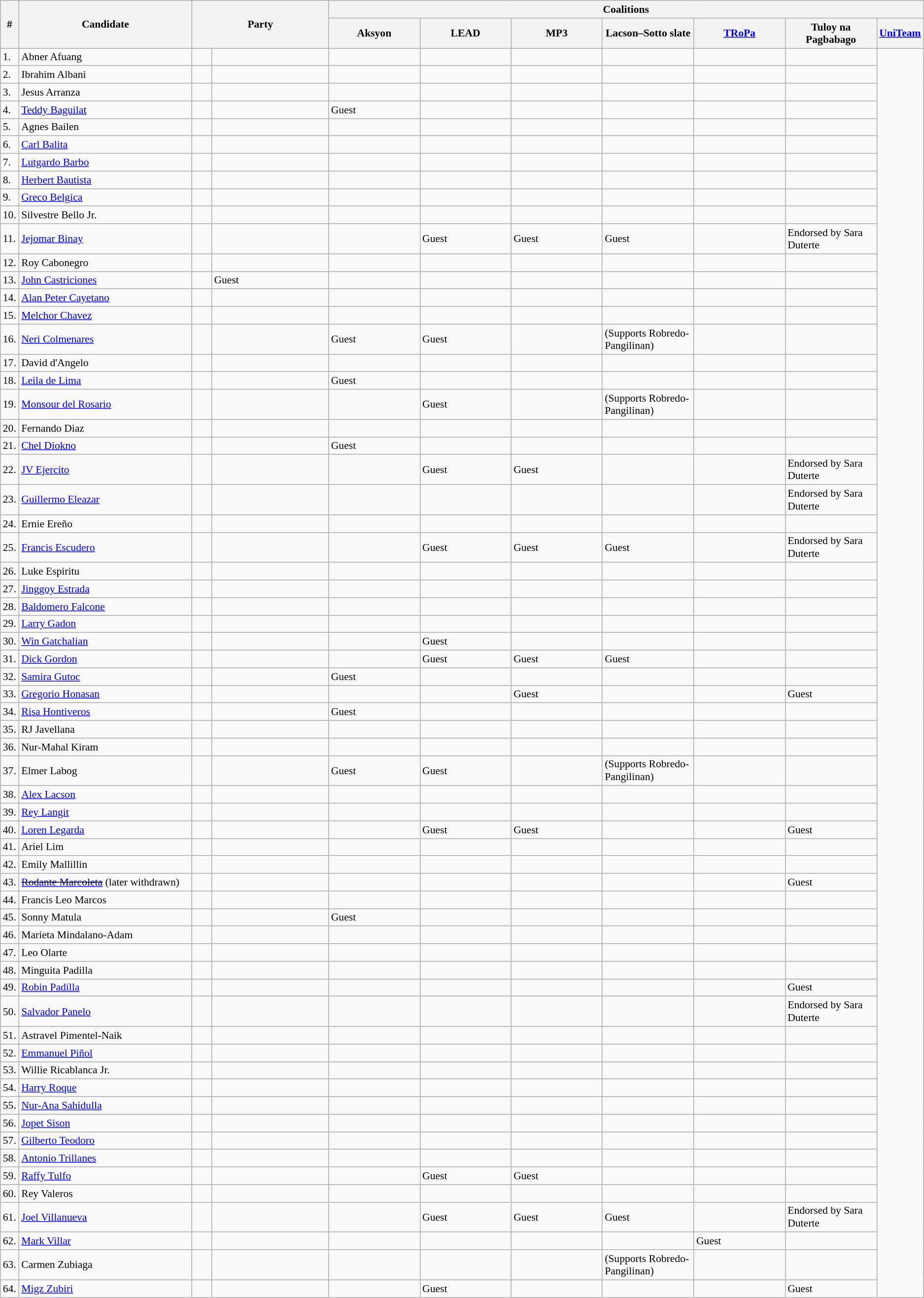<table class="wikitable sortable" style="font-size:90%">
<tr>
<th style="width:2%" rowspan="2">#</th>
<th style="width:19%" rowspan="2">Candidate</th>
<th style="width:15%" colspan="2" rowspan="2">Party</th>
<th colspan="7">Coalitions</th>
</tr>
<tr>
<th style="width:10%">Aksyon</th>
<th style="width:10%">LEAD</th>
<th style="width:10%">MP3</th>
<th style="width:10%">Lacson–Sotto slate</th>
<th style="width:10%"><a href='#'>TRoPa</a></th>
<th style="width:10%">Tuloy na Pagbabago</th>
<th style="width:10%"><a href='#'>UniTeam</a></th>
</tr>
<tr>
<td>1.</td>
<td width="200px" style="text-align:left;">Abner Afuang</td>
<td></td>
<td></td>
<td></td>
<td></td>
<td></td>
<td></td>
<td></td>
<td></td>
</tr>
<tr>
<td>2.</td>
<td width="200px" style="text-align:left;">Ibrahim Albani</td>
<td></td>
<td></td>
<td></td>
<td></td>
<td></td>
<td></td>
<td></td>
<td></td>
</tr>
<tr>
<td>3.</td>
<td width="200px" style="text-align:left;">Jesus Arranza</td>
<td></td>
<td></td>
<td></td>
<td></td>
<td></td>
<td></td>
<td></td>
<td></td>
</tr>
<tr>
<td>4.</td>
<td width="200px" style="text-align:left;"><a href='#'>Teddy Baguilat</a></td>
<td></td>
<td></td>
<td> Guest</td>
<td></td>
<td></td>
<td></td>
<td></td>
<td></td>
</tr>
<tr>
<td>5.</td>
<td width="200px" style="text-align:left;">Agnes Bailen</td>
<td></td>
<td></td>
<td></td>
<td></td>
<td></td>
<td></td>
<td></td>
<td></td>
</tr>
<tr>
<td>6.</td>
<td width="200px" style="text-align:left;"><a href='#'>Carl Balita</a></td>
<td></td>
<td></td>
<td></td>
<td></td>
<td></td>
<td></td>
<td></td>
<td></td>
</tr>
<tr>
<td>7.</td>
<td width="200px" style="text-align:left;"><a href='#'>Lutgardo Barbo</a></td>
<td></td>
<td></td>
<td></td>
<td></td>
<td></td>
<td></td>
<td></td>
<td></td>
</tr>
<tr>
<td>8.</td>
<td width="200px" style="text-align:left;"><a href='#'>Herbert Bautista</a></td>
<td></td>
<td></td>
<td></td>
<td></td>
<td></td>
<td></td>
<td></td>
<td></td>
</tr>
<tr>
<td>9.</td>
<td width="200px" style="text-align:left;"><a href='#'>Greco Belgica</a></td>
<td></td>
<td></td>
<td></td>
<td></td>
<td></td>
<td></td>
<td></td>
<td></td>
</tr>
<tr>
<td>10.</td>
<td width="200px" style="text-align:left;">Silvestre Bello Jr.</td>
<td></td>
<td></td>
<td></td>
<td></td>
<td></td>
<td></td>
<td></td>
<td></td>
</tr>
<tr>
<td>11.</td>
<td width="200px" style="text-align:left;"><a href='#'>Jejomar Binay</a></td>
<td></td>
<td></td>
<td></td>
<td> Guest</td>
<td> Guest</td>
<td> Guest</td>
<td></td>
<td>Endorsed by Sara Duterte</td>
</tr>
<tr>
<td>12.</td>
<td width="200px" style="text-align:left;">Roy Cabonegro</td>
<td></td>
<td></td>
<td></td>
<td></td>
<td></td>
<td></td>
<td></td>
<td></td>
</tr>
<tr>
<td>13.</td>
<td width="200px" style="text-align:left;"><a href='#'>John Castriciones</a></td>
<td></td>
<td> Guest</td>
<td></td>
<td></td>
<td></td>
<td></td>
<td></td>
<td></td>
</tr>
<tr>
<td>14.</td>
<td width="200px" style="text-align:left;"><a href='#'>Alan Peter Cayetano</a></td>
<td></td>
<td></td>
<td></td>
<td></td>
<td></td>
<td></td>
<td></td>
<td></td>
</tr>
<tr>
<td>15.</td>
<td width="200px" style="text-align:left;"><a href='#'>Melchor Chavez</a></td>
<td></td>
<td></td>
<td></td>
<td></td>
<td></td>
<td></td>
<td></td>
<td></td>
</tr>
<tr>
<td>16.</td>
<td width="200px" style="text-align:left;"><a href='#'>Neri Colmenares</a></td>
<td></td>
<td></td>
<td> Guest</td>
<td> Guest</td>
<td></td>
<td>(Supports Robredo-Pangilinan)</td>
<td></td>
<td></td>
</tr>
<tr>
<td>17.</td>
<td width="200px" style="text-align:left;">David d'Angelo</td>
<td></td>
<td></td>
<td></td>
<td></td>
<td></td>
<td></td>
<td></td>
<td></td>
</tr>
<tr>
<td>18.</td>
<td width="200px" style="text-align:left;"><a href='#'>Leila de Lima</a></td>
<td></td>
<td></td>
<td> Guest</td>
<td></td>
<td></td>
<td></td>
<td></td>
<td></td>
</tr>
<tr>
<td>19.</td>
<td width="200px" style="text-align:left;"><a href='#'>Monsour del Rosario</a></td>
<td></td>
<td></td>
<td></td>
<td> Guest</td>
<td></td>
<td>(Supports Robredo-Pangilinan)</td>
<td></td>
<td></td>
</tr>
<tr>
<td>20.</td>
<td width="200px" style="text-align:left;">Fernando Diaz</td>
<td></td>
<td></td>
<td></td>
<td></td>
<td></td>
<td></td>
<td></td>
<td></td>
</tr>
<tr>
<td>21.</td>
<td width="200px" style="text-align:left;"><a href='#'>Chel Diokno</a></td>
<td></td>
<td></td>
<td> Guest</td>
<td></td>
<td></td>
<td></td>
<td></td>
<td></td>
</tr>
<tr>
<td>22.</td>
<td width="200px" style="text-align:left;"><a href='#'>JV Ejercito</a></td>
<td></td>
<td></td>
<td></td>
<td> Guest</td>
<td> Guest</td>
<td></td>
<td></td>
<td>Endorsed by Sara Duterte</td>
</tr>
<tr>
<td>23.</td>
<td width="200px" style="text-align:left;"><a href='#'>Guillermo Eleazar</a></td>
<td></td>
<td></td>
<td></td>
<td></td>
<td></td>
<td></td>
<td></td>
<td>Endorsed by Sara Duterte</td>
</tr>
<tr>
<td>24.</td>
<td width="200px" style="text-align:left;">Ernie Ereño</td>
<td></td>
<td></td>
<td></td>
<td></td>
<td></td>
<td></td>
<td></td>
<td></td>
</tr>
<tr>
<td>25.</td>
<td width="200px" style="text-align:left;"><a href='#'>Francis Escudero</a></td>
<td></td>
<td></td>
<td></td>
<td> Guest</td>
<td> Guest</td>
<td> Guest</td>
<td></td>
<td>Endorsed by Sara Duterte</td>
</tr>
<tr>
<td>26.</td>
<td width="200px" style="text-align:left;">Luke Espiritu</td>
<td></td>
<td></td>
<td></td>
<td></td>
<td></td>
<td></td>
<td></td>
<td></td>
</tr>
<tr>
<td>27.</td>
<td width="200px" style="text-align:left;"><a href='#'>Jinggoy Estrada</a></td>
<td></td>
<td></td>
<td></td>
<td></td>
<td></td>
<td></td>
<td></td>
<td></td>
</tr>
<tr>
<td>28.</td>
<td width="200px" style="text-align:left;"><a href='#'>Baldomero Falcone</a></td>
<td></td>
<td></td>
<td></td>
<td></td>
<td></td>
<td></td>
<td></td>
<td></td>
</tr>
<tr>
<td>29.</td>
<td width="200px" style="text-align:left;"><a href='#'>Larry Gadon</a></td>
<td></td>
<td></td>
<td></td>
<td></td>
<td></td>
<td></td>
<td></td>
<td></td>
</tr>
<tr>
<td>30.</td>
<td width="200px" style="text-align:left;"><a href='#'>Win Gatchalian</a></td>
<td></td>
<td></td>
<td></td>
<td> Guest</td>
<td></td>
<td></td>
<td></td>
<td></td>
</tr>
<tr>
<td>31.</td>
<td width="200px" style="text-align:left;"><a href='#'>Dick Gordon</a></td>
<td></td>
<td></td>
<td></td>
<td> Guest</td>
<td> Guest</td>
<td> Guest</td>
<td></td>
<td></td>
</tr>
<tr>
<td>32.</td>
<td width="200px" style="text-align:left;"><a href='#'>Samira Gutoc</a></td>
<td></td>
<td></td>
<td> Guest</td>
<td></td>
<td></td>
<td></td>
<td></td>
<td></td>
</tr>
<tr>
<td>33.</td>
<td width="200px" style="text-align:left;"><a href='#'>Gregorio Honasan</a></td>
<td></td>
<td></td>
<td></td>
<td></td>
<td> Guest</td>
<td></td>
<td></td>
<td> Guest</td>
</tr>
<tr>
<td>34.</td>
<td width="200px" style="text-align:left;"><a href='#'>Risa Hontiveros</a></td>
<td></td>
<td></td>
<td> Guest</td>
<td></td>
<td></td>
<td></td>
<td></td>
<td></td>
</tr>
<tr>
<td>35.</td>
<td width="200px" style="text-align:left;">RJ Javellana</td>
<td></td>
<td></td>
<td></td>
<td></td>
<td></td>
<td></td>
<td></td>
<td></td>
</tr>
<tr>
<td>36.</td>
<td width="200px" style="text-align:left;">Nur-Mahal Kiram</td>
<td></td>
<td></td>
<td></td>
<td></td>
<td></td>
<td></td>
<td></td>
<td></td>
</tr>
<tr>
<td>37.</td>
<td width="200px" style="text-align:left;">Elmer Labog</td>
<td></td>
<td></td>
<td> Guest</td>
<td> Guest</td>
<td></td>
<td>(Supports Robredo-Pangilinan)</td>
<td></td>
<td></td>
</tr>
<tr>
<td>38.</td>
<td width="200px" style="text-align:left;"><a href='#'>Alex Lacson</a></td>
<td></td>
<td></td>
<td></td>
<td></td>
<td></td>
<td></td>
<td></td>
<td></td>
</tr>
<tr>
<td>39.</td>
<td width="200px" style="text-align:left;"><a href='#'>Rey Langit</a></td>
<td></td>
<td></td>
<td></td>
<td></td>
<td></td>
<td></td>
<td></td>
<td></td>
</tr>
<tr>
<td>40.</td>
<td width="200px" style="text-align:left;"><a href='#'>Loren Legarda</a></td>
<td></td>
<td></td>
<td></td>
<td> Guest</td>
<td> Guest</td>
<td></td>
<td></td>
<td> Guest</td>
</tr>
<tr>
<td>41.</td>
<td width="200px" style="text-align:left;">Ariel Lim</td>
<td></td>
<td></td>
<td></td>
<td></td>
<td></td>
<td></td>
<td></td>
<td></td>
</tr>
<tr>
<td>42.</td>
<td width="200px" style="text-align:left;">Emily Mallillin</td>
<td></td>
<td></td>
<td></td>
<td></td>
<td></td>
<td></td>
<td></td>
<td></td>
</tr>
<tr>
<td>43.</td>
<td width="200px" style="text-align:left;"><s><a href='#'>Rodante Marcoleta</a></s> (later withdrawn)</td>
<td></td>
<td></td>
<td></td>
<td></td>
<td></td>
<td></td>
<td></td>
<td> Guest</td>
</tr>
<tr>
<td>44.</td>
<td width="200px" style="text-align:left;">Francis Leo Marcos</td>
<td></td>
<td></td>
<td></td>
<td></td>
<td></td>
<td></td>
<td></td>
<td></td>
</tr>
<tr>
<td>45.</td>
<td width="200px" style="text-align:left;">Sonny Matula</td>
<td></td>
<td></td>
<td> Guest</td>
<td></td>
<td></td>
<td></td>
<td></td>
<td></td>
</tr>
<tr>
<td>46.</td>
<td width="200px" style="text-align:left;">Marieta Mindalano-Adam</td>
<td></td>
<td></td>
<td></td>
<td></td>
<td></td>
<td></td>
<td></td>
<td></td>
</tr>
<tr>
<td>47.</td>
<td width="200px" style="text-align:left;">Leo Olarte</td>
<td></td>
<td></td>
<td></td>
<td></td>
<td></td>
<td></td>
<td></td>
<td></td>
</tr>
<tr>
<td>48.</td>
<td width="200px" style="text-align:left;">Minguita Padilla</td>
<td></td>
<td></td>
<td></td>
<td></td>
<td></td>
<td></td>
<td></td>
<td></td>
</tr>
<tr>
<td>49.</td>
<td width="200px" style="text-align:left;"><a href='#'>Robin Padilla</a></td>
<td></td>
<td></td>
<td></td>
<td></td>
<td></td>
<td></td>
<td></td>
<td> Guest</td>
</tr>
<tr>
<td>50.</td>
<td width="200px" style="text-align:left;"><a href='#'>Salvador Panelo</a></td>
<td></td>
<td></td>
<td></td>
<td></td>
<td></td>
<td></td>
<td></td>
<td>Endorsed by Sara Duterte</td>
</tr>
<tr>
<td>51.</td>
<td width="200px" style="text-align:left;">Astravel Pimentel-Naik</td>
<td></td>
<td></td>
<td></td>
<td></td>
<td></td>
<td></td>
<td></td>
<td></td>
</tr>
<tr>
<td>52.</td>
<td width="200px" style="text-align:left;"><a href='#'>Emmanuel Piñol</a></td>
<td></td>
<td></td>
<td></td>
<td></td>
<td></td>
<td></td>
<td></td>
<td></td>
</tr>
<tr>
<td>53.</td>
<td width="200px" style="text-align:left;">Willie Ricablanca Jr.</td>
<td></td>
<td></td>
<td></td>
<td></td>
<td></td>
<td></td>
<td></td>
<td></td>
</tr>
<tr>
<td>54.</td>
<td width="200px" style="text-align:left;"><a href='#'>Harry Roque</a></td>
<td></td>
<td></td>
<td></td>
<td></td>
<td></td>
<td></td>
<td></td>
<td></td>
</tr>
<tr>
<td>55.</td>
<td width="200px" style="text-align:left;"><a href='#'>Nur-Ana Sahidulla</a></td>
<td></td>
<td></td>
<td></td>
<td></td>
<td></td>
<td></td>
<td></td>
<td></td>
</tr>
<tr>
<td>56.</td>
<td width="200px" style="text-align:left;"><a href='#'>Jopet Sison</a></td>
<td></td>
<td></td>
<td></td>
<td></td>
<td></td>
<td></td>
<td></td>
<td></td>
</tr>
<tr>
<td>57.</td>
<td width="200px" style="text-align:left;"><a href='#'>Gilberto Teodoro</a></td>
<td></td>
<td></td>
<td></td>
<td></td>
<td></td>
<td></td>
<td></td>
<td></td>
</tr>
<tr>
<td>58.</td>
<td width="200px" style="text-align:left;"><a href='#'>Antonio Trillanes</a></td>
<td></td>
<td></td>
<td></td>
<td></td>
<td></td>
<td></td>
<td></td>
<td></td>
</tr>
<tr>
<td>59.</td>
<td width="200px" style="text-align:left;"><a href='#'>Raffy Tulfo</a></td>
<td></td>
<td></td>
<td></td>
<td> Guest</td>
<td> Guest</td>
<td></td>
<td></td>
<td></td>
</tr>
<tr>
<td>60.</td>
<td width="200px" style="text-align:left;">Rey Valeros</td>
<td></td>
<td></td>
<td></td>
<td></td>
<td></td>
<td></td>
<td></td>
<td></td>
</tr>
<tr>
<td>61.</td>
<td width="200px" style="text-align:left;"><a href='#'>Joel Villanueva</a></td>
<td></td>
<td></td>
<td></td>
<td> Guest</td>
<td> Guest</td>
<td> Guest</td>
<td></td>
<td>Endorsed by Sara Duterte</td>
</tr>
<tr>
<td>62.</td>
<td width="200px" style="text-align:left;"><a href='#'>Mark Villar</a></td>
<td></td>
<td></td>
<td></td>
<td></td>
<td></td>
<td></td>
<td> Guest</td>
<td></td>
</tr>
<tr>
<td>63.</td>
<td width="200px" style="text-align:left;">Carmen Zubiaga</td>
<td></td>
<td></td>
<td></td>
<td></td>
<td></td>
<td>(Supports Robredo-Pangilinan)</td>
<td></td>
<td></td>
</tr>
<tr>
<td>64.</td>
<td width="200px" style="text-align:left;"><a href='#'>Migz Zubiri</a></td>
<td></td>
<td></td>
<td></td>
<td> Guest</td>
<td></td>
<td></td>
<td></td>
<td> Guest</td>
</tr>
</table>
